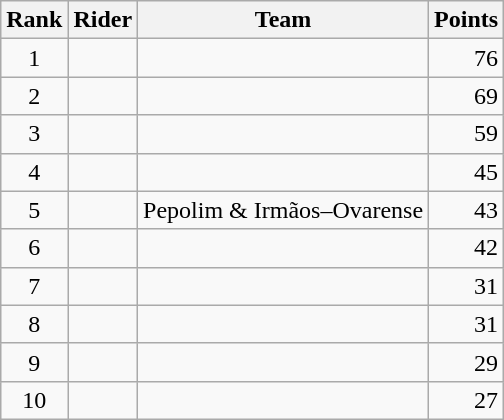<table class="wikitable">
<tr>
<th scope="col">Rank</th>
<th scope="col">Rider</th>
<th scope="col">Team</th>
<th scope="col">Points</th>
</tr>
<tr>
<td style="text-align:center;">1</td>
<td> </td>
<td></td>
<td style="text-align:right;">76</td>
</tr>
<tr>
<td style="text-align:center;">2</td>
<td></td>
<td></td>
<td style="text-align:right;">69</td>
</tr>
<tr>
<td style="text-align:center;">3</td>
<td></td>
<td></td>
<td style="text-align:right;">59</td>
</tr>
<tr>
<td style="text-align:center;">4</td>
<td></td>
<td></td>
<td style="text-align:right;">45</td>
</tr>
<tr>
<td style="text-align:center;">5</td>
<td></td>
<td>Pepolim & Irmãos–Ovarense</td>
<td style="text-align:right;">43</td>
</tr>
<tr>
<td style="text-align:center;">6</td>
<td></td>
<td></td>
<td style="text-align:right;">42</td>
</tr>
<tr>
<td style="text-align:center;">7</td>
<td> </td>
<td></td>
<td style="text-align:right;">31</td>
</tr>
<tr>
<td style="text-align:center;">8</td>
<td></td>
<td></td>
<td style="text-align:right;">31</td>
</tr>
<tr>
<td style="text-align:center;">9</td>
<td></td>
<td></td>
<td style="text-align:right;">29</td>
</tr>
<tr>
<td style="text-align:center;">10</td>
<td></td>
<td></td>
<td style="text-align:right;">27</td>
</tr>
</table>
